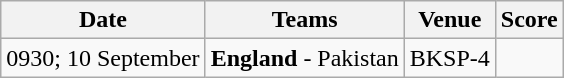<table class="wikitable">
<tr>
<th>Date</th>
<th>Teams</th>
<th>Venue</th>
<th>Score</th>
</tr>
<tr>
<td>0930; 10 September</td>
<td><strong>England</strong> - Pakistan</td>
<td>BKSP-4</td>
<td></td>
</tr>
</table>
